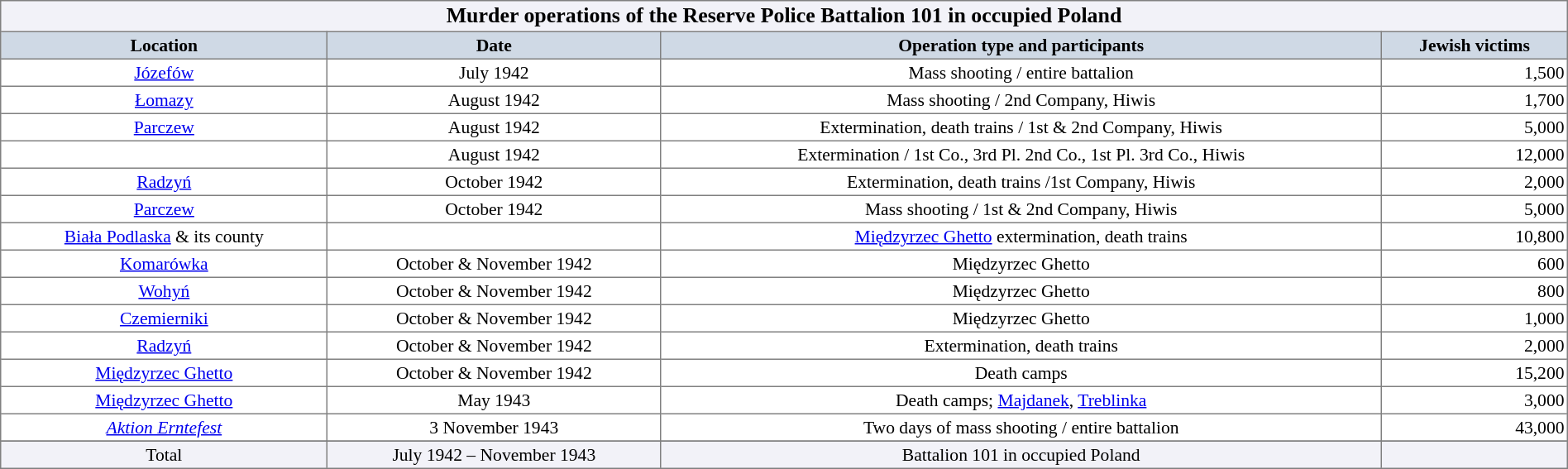<table width="100%" border="1" cellpadding="2" cellspacing="0" style="font-size: 90%; border: gray solid 1px; border-collapse: collapse; text-align: center;">
<tr>
<td style="background:#f2f2f8" colspan=4><big><strong>Murder operations of the Reserve Police Battalion 101 in occupied Poland</strong></big></td>
</tr>
<tr style="background:#CFD9E5">
<th>Location</th>
<th>Date</th>
<th>Operation type and participants</th>
<th>Jewish victims</th>
</tr>
<tr>
<td><a href='#'>Józefów</a></td>
<td>July 1942</td>
<td>Mass shooting / entire battalion</td>
<td align="right">1,500</td>
</tr>
<tr>
<td><a href='#'>Łomazy</a></td>
<td>August 1942</td>
<td>Mass shooting / 2nd Company, Hiwis</td>
<td align="right">1,700</td>
</tr>
<tr>
<td><a href='#'>Parczew</a></td>
<td>August 1942</td>
<td>Extermination, death trains / 1st & 2nd Company, Hiwis</td>
<td align="right">5,000</td>
</tr>
<tr>
<td></td>
<td>August 1942</td>
<td>Extermination / 1st Co., 3rd Pl. 2nd Co., 1st Pl. 3rd Co., Hiwis</td>
<td align="right">12,000</td>
</tr>
<tr>
<td><a href='#'>Radzyń</a></td>
<td>October 1942</td>
<td>Extermination, death trains /1st Company, Hiwis</td>
<td align="right">2,000</td>
</tr>
<tr>
<td><a href='#'>Parczew</a></td>
<td>October 1942</td>
<td>Mass shooting / 1st & 2nd Company, Hiwis</td>
<td align="right">5,000</td>
</tr>
<tr>
<td><a href='#'>Biała Podlaska</a> & its county</td>
<td></td>
<td><a href='#'>Międzyrzec Ghetto</a> extermination, death trains</td>
<td align="right">10,800</td>
</tr>
<tr>
<td><a href='#'>Komarówka</a></td>
<td>October & November 1942</td>
<td>Międzyrzec Ghetto</td>
<td align="right">600</td>
</tr>
<tr>
<td><a href='#'>Wohyń</a></td>
<td>October & November 1942</td>
<td>Międzyrzec Ghetto</td>
<td align="right">800</td>
</tr>
<tr>
<td><a href='#'>Czemierniki</a></td>
<td>October & November 1942</td>
<td>Międzyrzec Ghetto</td>
<td align="right">1,000</td>
</tr>
<tr>
<td><a href='#'>Radzyń</a></td>
<td>October & November 1942</td>
<td>Extermination, death trains</td>
<td align="right">2,000</td>
</tr>
<tr>
<td><a href='#'>Międzyrzec Ghetto</a></td>
<td>October & November 1942</td>
<td>Death camps</td>
<td align="right">15,200</td>
</tr>
<tr>
<td><a href='#'>Międzyrzec Ghetto</a></td>
<td>May 1943</td>
<td>Death camps; <a href='#'>Majdanek</a>, <a href='#'>Treblinka</a></td>
<td align="right">3,000</td>
</tr>
<tr>
<td><em><a href='#'>Aktion Erntefest</a></em></td>
<td>3 November 1943</td>
<td>Two days of mass shooting / entire battalion</td>
<td align="right">43,000</td>
</tr>
<tr>
</tr>
<tr style="background:#f2f2f8">
<td>Total</td>
<td>July 1942 – November 1943</td>
<td>Battalion 101 in occupied Poland</td>
<td align="right"></td>
</tr>
</table>
